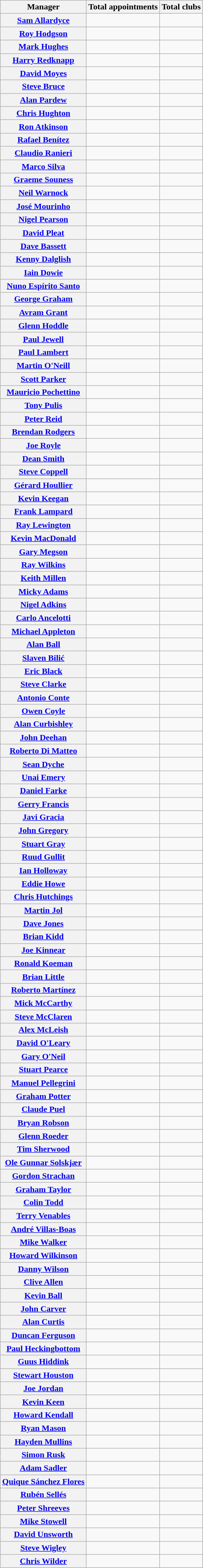<table class="sortable wikitable plainrowheaders">
<tr>
<th>Manager</th>
<th>Total appointments</th>
<th>Total clubs</th>
</tr>
<tr>
<th scope="row"> <a href='#'>Sam Allardyce</a></th>
<td style="text-align:center;"></td>
<td style="text-align:center;"></td>
</tr>
<tr>
<th scope="row"> <a href='#'>Roy Hodgson</a></th>
<td style="text-align:center;"></td>
<td style="text-align:center;"></td>
</tr>
<tr>
<th scope="row"> <a href='#'>Mark Hughes</a></th>
<td style="text-align:center;"></td>
<td style="text-align:center;"></td>
</tr>
<tr>
<th scope="row"> <a href='#'>Harry Redknapp</a></th>
<td style="text-align:center;"></td>
<td style="text-align:center;"></td>
</tr>
<tr>
<th scope="row"> <strong><a href='#'>David Moyes</a></strong></th>
<td style="text-align:center;"></td>
<td style="text-align:center;"></td>
</tr>
<tr>
<th scope="row"> <a href='#'>Steve Bruce</a></th>
<td style="text-align:center;"></td>
<td style="text-align:center;"></td>
</tr>
<tr>
<th scope="row"> <a href='#'>Alan Pardew</a></th>
<td style="text-align:center;"></td>
<td style="text-align:center;"></td>
</tr>
<tr>
<th scope="row"> <a href='#'>Chris Hughton</a></th>
<td style="text-align:center;"></td>
<td style="text-align:center;"></td>
</tr>
<tr>
<th scope="row"> <a href='#'>Ron Atkinson</a></th>
<td style="text-align:center;"></td>
<td style="text-align:center;"></td>
</tr>
<tr>
<th scope="row"> <a href='#'>Rafael Benítez</a></th>
<td style="text-align:center;"></td>
<td style="text-align:center;"></td>
</tr>
<tr>
<th scope="row"> <a href='#'>Claudio Ranieri</a></th>
<td style="text-align:center;"></td>
<td style="text-align:center;"></td>
</tr>
<tr>
<th scope="row"> <strong><a href='#'>Marco Silva</a></strong></th>
<td style="text-align:center;"></td>
<td style="text-align:center;"></td>
</tr>
<tr>
<th scope="row"> <a href='#'>Graeme Souness</a></th>
<td style="text-align:center;"></td>
<td style="text-align:center;"></td>
</tr>
<tr>
<th scope="row"> <a href='#'>Neil Warnock</a></th>
<td style="text-align:center;"></td>
<td style="text-align:center;"></td>
</tr>
<tr>
<th scope="row"> <a href='#'>José Mourinho</a></th>
<td style="text-align:center;"></td>
<td style="text-align:center;"></td>
</tr>
<tr>
<th scope="row"> <a href='#'>Nigel Pearson</a></th>
<td style="text-align:center;"></td>
<td style="text-align:center;"></td>
</tr>
<tr>
<th scope="row"> <a href='#'>David Pleat</a></th>
<td style="text-align:center;"></td>
<td style="text-align:center;"></td>
</tr>
<tr>
<th scope="row"> <a href='#'>Dave Bassett</a></th>
<td style="text-align:center;"></td>
<td style="text-align:center;"></td>
</tr>
<tr>
<th scope="row"> <a href='#'>Kenny Dalglish</a></th>
<td style="text-align:center;"></td>
<td style="text-align:center;"></td>
</tr>
<tr>
<th scope="row"> <a href='#'>Iain Dowie</a></th>
<td style="text-align:center;"></td>
<td style="text-align:center;"></td>
</tr>
<tr>
<th scope="row"> <strong><a href='#'>Nuno Espírito Santo</a></strong></th>
<td style="text-align:center;"></td>
<td style="text-align:center;"></td>
</tr>
<tr>
<th scope="row"> <a href='#'>George Graham</a></th>
<td style="text-align:center;"></td>
<td style="text-align:center;"></td>
</tr>
<tr>
<th scope="row"> <a href='#'>Avram Grant</a></th>
<td style="text-align:center;"></td>
<td style="text-align:center;"></td>
</tr>
<tr>
<th scope="row"> <a href='#'>Glenn Hoddle</a></th>
<td style="text-align:center;"></td>
<td style="text-align:center;"></td>
</tr>
<tr>
<th scope="row"> <a href='#'>Paul Jewell</a></th>
<td style="text-align:center;"></td>
<td style="text-align:center;"></td>
</tr>
<tr>
<th scope="row"> <a href='#'>Paul Lambert</a></th>
<td style="text-align:center;"></td>
<td style="text-align:center;"></td>
</tr>
<tr>
<th scope="row"> <a href='#'>Martin O'Neill</a></th>
<td style="text-align:center;"></td>
<td style="text-align:center;"></td>
</tr>
<tr>
<th scope="row"> <strong><a href='#'>Scott Parker</a></strong></th>
<td style="text-align:center;"></td>
<td style="text-align:center;"></td>
</tr>
<tr>
<th scope="row"> <a href='#'>Mauricio Pochettino</a></th>
<td style="text-align:center;"></td>
<td style="text-align:center;"></td>
</tr>
<tr>
<th scope="row"> <a href='#'>Tony Pulis</a></th>
<td style="text-align:center;"></td>
<td style="text-align:center;"></td>
</tr>
<tr>
<th scope="row"> <a href='#'>Peter Reid</a></th>
<td style="text-align:center;"></td>
<td style="text-align:center;"></td>
</tr>
<tr>
<th scope="row"> <a href='#'>Brendan Rodgers</a></th>
<td style="text-align:center;"></td>
<td style="text-align:center;"></td>
</tr>
<tr>
<th scope="row"> <a href='#'>Joe Royle</a></th>
<td style="text-align:center;"></td>
<td style="text-align:center;"></td>
</tr>
<tr>
<th scope="row"> <a href='#'>Dean Smith</a></th>
<td style="text-align:center;"></td>
<td style="text-align:center;"></td>
</tr>
<tr>
<th scope="row"> <a href='#'>Steve Coppell</a></th>
<td style="text-align:center;"></td>
<td style="text-align:center;"></td>
</tr>
<tr>
<th scope="row"> <a href='#'>Gérard Houllier</a></th>
<td style="text-align:center;"></td>
<td style="text-align:center;"></td>
</tr>
<tr>
<th scope="row"> <a href='#'>Kevin Keegan</a></th>
<td style="text-align:center;"></td>
<td style="text-align:center;"></td>
</tr>
<tr>
<th scope="row"> <a href='#'>Frank Lampard</a></th>
<td style="text-align:center;"></td>
<td style="text-align:center;"></td>
</tr>
<tr>
<th scope="row"> <a href='#'>Ray Lewington</a></th>
<td style="text-align:center;"></td>
<td style="text-align:center;"></td>
</tr>
<tr>
<th scope="row"> <a href='#'>Kevin MacDonald</a></th>
<td style="text-align:center;"></td>
<td style="text-align:center;"></td>
</tr>
<tr>
<th scope="row"> <a href='#'>Gary Megson</a></th>
<td style="text-align:center;"></td>
<td style="text-align:center;"></td>
</tr>
<tr>
<th scope="row"> <a href='#'>Ray Wilkins</a></th>
<td style="text-align:center;"></td>
<td style="text-align:center;"></td>
</tr>
<tr>
<th scope="row"> <a href='#'>Keith Millen</a></th>
<td style="text-align:center;"></td>
<td style="text-align:center;"></td>
</tr>
<tr>
<th scope="row"> <a href='#'>Micky Adams</a></th>
<td style="text-align:center;"></td>
<td style="text-align:center;"></td>
</tr>
<tr>
<th scope="row"> <a href='#'>Nigel Adkins</a></th>
<td style="text-align:center;"></td>
<td style="text-align:center;"></td>
</tr>
<tr>
<th scope="row"> <a href='#'>Carlo Ancelotti</a></th>
<td style="text-align:center;"></td>
<td style="text-align:center;"></td>
</tr>
<tr>
<th scope="row"> <a href='#'>Michael Appleton</a></th>
<td style="text-align:center;"></td>
<td style="text-align:center;"></td>
</tr>
<tr>
<th scope="row"> <a href='#'>Alan Ball</a></th>
<td style="text-align:center;"></td>
<td style="text-align:center;"></td>
</tr>
<tr>
<th scope="row"> <a href='#'>Slaven Bilić</a></th>
<td style="text-align:center;"></td>
<td style="text-align:center;"></td>
</tr>
<tr>
<th scope="row"> <a href='#'>Eric Black</a></th>
<td style="text-align:center;"></td>
<td style="text-align:center;"></td>
</tr>
<tr>
<th scope="row"> <a href='#'>Steve Clarke</a></th>
<td style="text-align:center;"></td>
<td style="text-align:center;"></td>
</tr>
<tr>
<th scope="row"> <a href='#'>Antonio Conte</a></th>
<td style="text-align:center;"></td>
<td style="text-align:center;"></td>
</tr>
<tr>
<th scope="row"> <a href='#'>Owen Coyle</a></th>
<td style="text-align:center;"></td>
<td style="text-align:center;"></td>
</tr>
<tr>
<th scope="row"> <a href='#'>Alan Curbishley</a></th>
<td style="text-align:center;"></td>
<td style="text-align:center;"></td>
</tr>
<tr>
<th scope="row"> <a href='#'>John Deehan</a></th>
<td style="text-align:center;"></td>
<td style="text-align:center;"></td>
</tr>
<tr>
<th scope="row"> <a href='#'>Roberto Di Matteo</a></th>
<td style="text-align:center;"></td>
<td style="text-align:center;"></td>
</tr>
<tr>
<th scope="row"> <a href='#'>Sean Dyche</a></th>
<td style="text-align:center;"></td>
<td style="text-align:center;"></td>
</tr>
<tr>
<th scope="row"> <strong><a href='#'>Unai Emery</a></strong></th>
<td style="text-align:center;"></td>
<td style="text-align:center;"></td>
</tr>
<tr>
<th scope="row"> <strong><a href='#'>Daniel Farke</a></strong></th>
<td style="text-align:center;"></td>
<td style="text-align:center;"></td>
</tr>
<tr>
<th scope="row"> <a href='#'>Gerry Francis</a></th>
<td style="text-align:center;"></td>
<td style="text-align:center;"></td>
</tr>
<tr>
<th scope="row"> <a href='#'>Javi Gracia</a></th>
<td style="text-align:center;"></td>
<td style="text-align:center;"></td>
</tr>
<tr>
<th scope="row"> <a href='#'>John Gregory</a></th>
<td style="text-align:center;"></td>
<td style="text-align:center;"></td>
</tr>
<tr>
<th scope="row"> <a href='#'>Stuart Gray</a></th>
<td style="text-align:center;"></td>
<td style="text-align:center;"></td>
</tr>
<tr>
<th scope="row"> <a href='#'>Ruud Gullit</a></th>
<td style="text-align:center;"></td>
<td style="text-align:center;"></td>
</tr>
<tr>
<th scope="row"> <a href='#'>Ian Holloway</a></th>
<td style="text-align:center;"></td>
<td style="text-align:center;"></td>
</tr>
<tr>
<th scope="row"> <strong><a href='#'>Eddie Howe</a></strong></th>
<td style="text-align:center;"></td>
<td style="text-align:center;"></td>
</tr>
<tr>
<th scope="row"> <a href='#'>Chris Hutchings</a></th>
<td style="text-align:center;"></td>
<td style="text-align:center;"></td>
</tr>
<tr>
<th scope="row"> <a href='#'>Martin Jol</a></th>
<td style="text-align:center;"></td>
<td style="text-align:center;"></td>
</tr>
<tr>
<th scope="row"> <a href='#'>Dave Jones</a></th>
<td style="text-align:center;"></td>
<td style="text-align:center;"></td>
</tr>
<tr>
<th scope="row"> <a href='#'>Brian Kidd</a></th>
<td style="text-align:center;"></td>
<td style="text-align:center;"></td>
</tr>
<tr>
<th scope="row"> <a href='#'>Joe Kinnear</a></th>
<td style="text-align:center;"></td>
<td style="text-align:center;"></td>
</tr>
<tr>
<th scope="row"> <a href='#'>Ronald Koeman</a></th>
<td style="text-align:center;"></td>
<td style="text-align:center;"></td>
</tr>
<tr>
<th scope="row"> <a href='#'>Brian Little</a></th>
<td style="text-align:center;"></td>
<td style="text-align:center;"></td>
</tr>
<tr>
<th scope="row"> <a href='#'>Roberto Martínez</a></th>
<td style="text-align:center;"></td>
<td style="text-align:center;"></td>
</tr>
<tr>
<th scope="row"> <a href='#'>Mick McCarthy</a></th>
<td style="text-align:center;"></td>
<td style="text-align:center;"></td>
</tr>
<tr>
<th scope="row"> <a href='#'>Steve McClaren</a></th>
<td style="text-align:center;"></td>
<td style="text-align:center;"></td>
</tr>
<tr>
<th scope="row"> <a href='#'>Alex McLeish</a></th>
<td style="text-align:center;"></td>
<td style="text-align:center;"></td>
</tr>
<tr>
<th scope="row"> <a href='#'>David O'Leary</a></th>
<td style="text-align:center;"></td>
<td style="text-align:center;"></td>
</tr>
<tr>
<th scope="row"> <a href='#'>Gary O'Neil</a></th>
<td style="text-align:center;"></td>
<td style="text-align:center;"></td>
</tr>
<tr>
<th scope="row"> <a href='#'>Stuart Pearce</a></th>
<td style="text-align:center;"></td>
<td style="text-align:center;"></td>
</tr>
<tr>
<th scope="row"> <a href='#'>Manuel Pellegrini</a></th>
<td style="text-align:center;"></td>
<td style="text-align:center;"></td>
</tr>
<tr>
<th scope="row"> <a href='#'>Graham Potter</a></th>
<td style="text-align:center;"></td>
<td style="text-align:center;"></td>
</tr>
<tr>
<th scope="row"> <a href='#'>Claude Puel</a></th>
<td style="text-align:center;"></td>
<td style="text-align:center;"></td>
</tr>
<tr>
<th scope="row"> <a href='#'>Bryan Robson</a></th>
<td style="text-align:center;"></td>
<td style="text-align:center;"></td>
</tr>
<tr>
<th scope="row"> <a href='#'>Glenn Roeder</a></th>
<td style="text-align:center;"></td>
<td style="text-align:center;"></td>
</tr>
<tr>
<th scope="row"> <a href='#'>Tim Sherwood</a></th>
<td style="text-align:center;"></td>
<td style="text-align:center;"></td>
</tr>
<tr>
<th scope="row"> <a href='#'>Ole Gunnar Solskjær</a></th>
<td style="text-align:center;"></td>
<td style="text-align:center;"></td>
</tr>
<tr>
<th scope="row"> <a href='#'>Gordon Strachan</a></th>
<td style="text-align:center;"></td>
<td style="text-align:center;"></td>
</tr>
<tr>
<th scope="row"> <a href='#'>Graham Taylor</a></th>
<td style="text-align:center;"></td>
<td style="text-align:center;"></td>
</tr>
<tr>
<th scope="row"> <a href='#'>Colin Todd</a></th>
<td style="text-align:center;"></td>
<td style="text-align:center;"></td>
</tr>
<tr>
<th scope="row"> <a href='#'>Terry Venables</a></th>
<td style="text-align:center;"></td>
<td style="text-align:center;"></td>
</tr>
<tr>
<th scope="row"> <a href='#'>André Villas-Boas</a></th>
<td style="text-align:center;"></td>
<td style="text-align:center;"></td>
</tr>
<tr>
<th scope="row"> <a href='#'>Mike Walker</a></th>
<td style="text-align:center;"></td>
<td style="text-align:center;"></td>
</tr>
<tr>
<th scope="row"> <a href='#'>Howard Wilkinson</a></th>
<td style="text-align:center;"></td>
<td style="text-align:center;"></td>
</tr>
<tr>
<th scope="row"> <a href='#'>Danny Wilson</a></th>
<td style="text-align:center;"></td>
<td style="text-align:center;"></td>
</tr>
<tr>
<th scope="row"> <a href='#'>Clive Allen</a></th>
<td style="text-align:center;"></td>
<td style="text-align:center;"></td>
</tr>
<tr>
<th scope="row"> <a href='#'>Kevin Ball</a></th>
<td style="text-align:center;"></td>
<td style="text-align:center;"></td>
</tr>
<tr>
<th scope="row"> <a href='#'>John Carver</a></th>
<td style="text-align:center;"></td>
<td style="text-align:center;"></td>
</tr>
<tr>
<th scope="row"> <a href='#'>Alan Curtis</a></th>
<td style="text-align:center;"></td>
<td style="text-align:center;"></td>
</tr>
<tr>
<th scope="row"> <a href='#'>Duncan Ferguson</a></th>
<td style="text-align:center;"></td>
<td style="text-align:center;"></td>
</tr>
<tr>
<th scope="row"> <a href='#'>Paul Heckingbottom</a></th>
<td style="text-align:center;"></td>
<td style="text-align:center;"></td>
</tr>
<tr>
<th scope="row"> <a href='#'>Guus Hiddink</a></th>
<td style="text-align:center;"></td>
<td style="text-align:center;"></td>
</tr>
<tr>
<th scope="row"> <a href='#'>Stewart Houston</a></th>
<td style="text-align:center;"></td>
<td style="text-align:center;"></td>
</tr>
<tr>
<th scope="row"> <a href='#'>Joe Jordan</a></th>
<td style="text-align:center;"></td>
<td style="text-align:center;"></td>
</tr>
<tr>
<th scope="row"> <a href='#'>Kevin Keen</a></th>
<td style="text-align:center;"></td>
<td style="text-align:center;"></td>
</tr>
<tr>
<th scope="row"> <a href='#'>Howard Kendall</a></th>
<td style="text-align:center;"></td>
<td style="text-align:center;"></td>
</tr>
<tr>
<th scope="row"> <a href='#'>Ryan Mason</a></th>
<td style="text-align:center;"></td>
<td style="text-align:center;"></td>
</tr>
<tr>
<th scope="row"> <a href='#'>Hayden Mullins</a></th>
<td style="text-align:center;"></td>
<td style="text-align:center;"></td>
</tr>
<tr>
<th scope="row"> <a href='#'>Simon Rusk</a></th>
<td style="text-align:center;"></td>
<td style="text-align:center;"></td>
</tr>
<tr>
<th scope="row"> <a href='#'>Adam Sadler</a></th>
<td style="text-align:center;"></td>
<td style="text-align:center;"></td>
</tr>
<tr>
<th scope="row"> <a href='#'>Quique Sánchez Flores</a></th>
<td style="text-align:center;"></td>
<td style="text-align:center;"></td>
</tr>
<tr>
<th scope="row"> <a href='#'>Rubén Sellés</a></th>
<td style="text-align:center;"></td>
<td style="text-align:center;"></td>
</tr>
<tr>
<th scope="row"> <a href='#'>Peter Shreeves</a></th>
<td style="text-align:center;"></td>
<td style="text-align:center;"></td>
</tr>
<tr>
<th scope="row"> <a href='#'>Mike Stowell</a></th>
<td style="text-align:center;"></td>
<td style="text-align:center;"></td>
</tr>
<tr>
<th scope="row"> <a href='#'>David Unsworth</a></th>
<td style="text-align:center;"></td>
<td style="text-align:center;"></td>
</tr>
<tr>
<th scope="row"> <a href='#'>Steve Wigley</a></th>
<td style="text-align:center;"></td>
<td style="text-align:center;"></td>
</tr>
<tr>
<th scope="row"> <a href='#'>Chris Wilder</a></th>
<td style="text-align:center;"></td>
<td style="text-align:center;"></td>
</tr>
</table>
